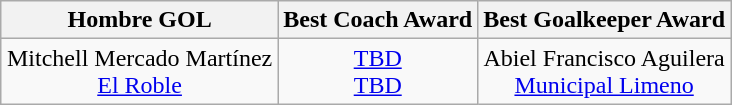<table class="wikitable" style="margin: 0 auto;">
<tr>
<th>Hombre GOL</th>
<th>Best Coach Award</th>
<th>Best Goalkeeper Award</th>
</tr>
<tr>
<td align=center> Mitchell Mercado Martínez <br><a href='#'>El Roble</a></td>
<td align=center> <a href='#'>TBD</a><br><a href='#'>TBD</a></td>
<td align=center> Abiel Francisco Aguilera<br><a href='#'>Municipal Limeno</a></td>
</tr>
</table>
